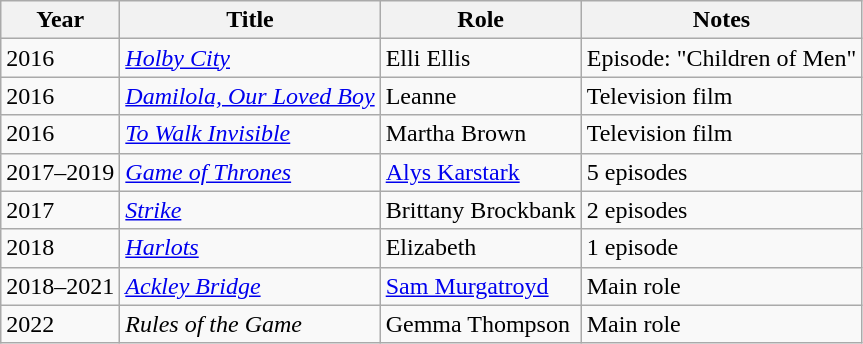<table class="wikitable sortable">
<tr>
<th>Year</th>
<th>Title</th>
<th>Role</th>
<th>Notes</th>
</tr>
<tr>
<td>2016</td>
<td><em><a href='#'>Holby City</a></em></td>
<td>Elli Ellis</td>
<td>Episode: "Children of Men"</td>
</tr>
<tr>
<td>2016</td>
<td><em><a href='#'>Damilola, Our Loved Boy</a></em></td>
<td>Leanne</td>
<td>Television film</td>
</tr>
<tr>
<td>2016</td>
<td><em><a href='#'>To Walk Invisible</a></em></td>
<td>Martha Brown</td>
<td>Television film</td>
</tr>
<tr>
<td>2017–2019</td>
<td><em><a href='#'>Game of Thrones</a></em></td>
<td><a href='#'>Alys Karstark</a></td>
<td>5 episodes</td>
</tr>
<tr>
<td>2017</td>
<td><em><a href='#'>Strike</a></em></td>
<td>Brittany Brockbank</td>
<td>2 episodes</td>
</tr>
<tr>
<td>2018</td>
<td><em><a href='#'>Harlots</a></em></td>
<td>Elizabeth</td>
<td>1 episode</td>
</tr>
<tr>
<td>2018–2021</td>
<td><em><a href='#'>Ackley Bridge</a></em></td>
<td><a href='#'>Sam Murgatroyd</a></td>
<td>Main role</td>
</tr>
<tr>
<td>2022</td>
<td><em>Rules of the Game</em></td>
<td>Gemma Thompson</td>
<td>Main role</td>
</tr>
</table>
